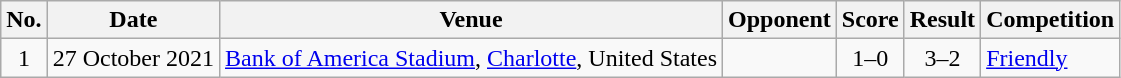<table class="wikitable sortable">
<tr>
<th scope="col">No.</th>
<th scope="col">Date</th>
<th scope="col">Venue</th>
<th scope="col">Opponent</th>
<th scope="col">Score</th>
<th scope="col">Result</th>
<th scope="col">Competition</th>
</tr>
<tr>
<td align="center">1</td>
<td>27 October 2021</td>
<td><a href='#'>Bank of America Stadium</a>, <a href='#'>Charlotte</a>, United States</td>
<td></td>
<td align="center">1–0</td>
<td align="center">3–2</td>
<td><a href='#'>Friendly</a></td>
</tr>
</table>
